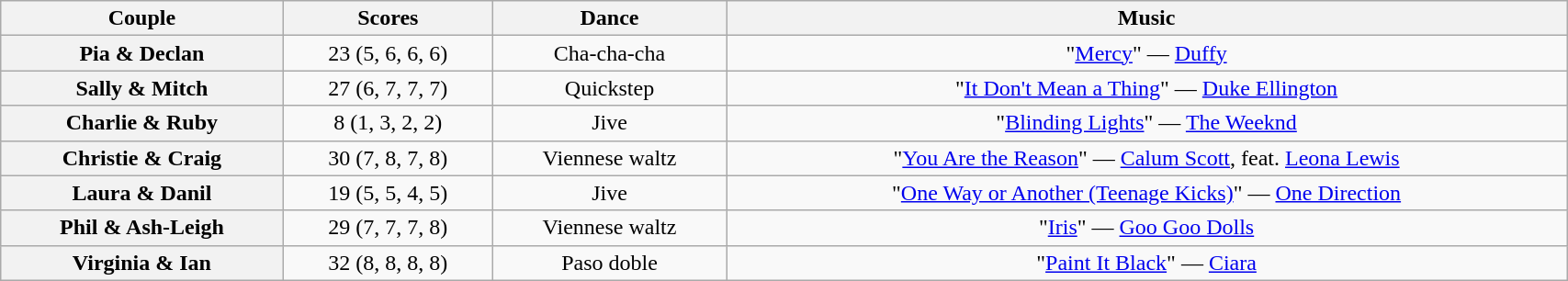<table class="wikitable sortable" style="text-align:center; width: 90%">
<tr>
<th scope="col">Couple</th>
<th scope="col">Scores</th>
<th scope="col" class="unsortable">Dance</th>
<th scope="col" class="unsortable">Music</th>
</tr>
<tr>
<th scope="row">Pia & Declan</th>
<td>23 (5, 6, 6, 6)</td>
<td>Cha-cha-cha</td>
<td>"<a href='#'>Mercy</a>" — <a href='#'>Duffy</a></td>
</tr>
<tr>
<th scope="row">Sally & Mitch</th>
<td>27 (6, 7, 7, 7)</td>
<td>Quickstep</td>
<td>"<a href='#'>It Don't Mean a Thing</a>" — <a href='#'>Duke Ellington</a></td>
</tr>
<tr>
<th scope="row">Charlie & Ruby</th>
<td>8 (1, 3, 2, 2)</td>
<td>Jive</td>
<td>"<a href='#'>Blinding Lights</a>" — <a href='#'>The Weeknd</a></td>
</tr>
<tr>
<th scope="row">Christie & Craig</th>
<td>30 (7, 8, 7, 8)</td>
<td>Viennese waltz</td>
<td>"<a href='#'>You Are the Reason</a>" — <a href='#'>Calum Scott</a>, feat. <a href='#'>Leona Lewis</a></td>
</tr>
<tr>
<th scope="row">Laura & Danil</th>
<td>19 (5, 5, 4, 5)</td>
<td>Jive</td>
<td>"<a href='#'>One Way or Another (Teenage Kicks)</a>" — <a href='#'>One Direction</a></td>
</tr>
<tr>
<th scope="row">Phil & Ash-Leigh</th>
<td>29 (7, 7, 7, 8)</td>
<td>Viennese waltz</td>
<td>"<a href='#'>Iris</a>" — <a href='#'>Goo Goo Dolls</a></td>
</tr>
<tr>
<th scope="row">Virginia & Ian</th>
<td>32 (8, 8, 8, 8)</td>
<td>Paso doble</td>
<td>"<a href='#'>Paint It Black</a>" — <a href='#'>Ciara</a></td>
</tr>
</table>
